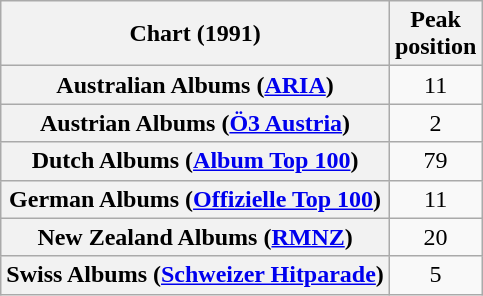<table class="wikitable sortable plainrowheaders" style="text-align:center">
<tr>
<th scope="col">Chart (1991)</th>
<th scope="col">Peak<br>position</th>
</tr>
<tr>
<th scope="row"! scope="row">Australian Albums (<a href='#'>ARIA</a>)</th>
<td align="center">11</td>
</tr>
<tr>
<th scope="row">Austrian Albums (<a href='#'>Ö3 Austria</a>)</th>
<td align="center">2</td>
</tr>
<tr>
<th scope="row">Dutch Albums (<a href='#'>Album Top 100</a>)</th>
<td align="center">79</td>
</tr>
<tr>
<th scope="row">German Albums (<a href='#'>Offizielle Top 100</a>)</th>
<td align="center">11</td>
</tr>
<tr>
<th scope="row">New Zealand Albums (<a href='#'>RMNZ</a>)</th>
<td align="center">20</td>
</tr>
<tr>
<th scope="row">Swiss Albums (<a href='#'>Schweizer Hitparade</a>)</th>
<td align="center">5</td>
</tr>
</table>
